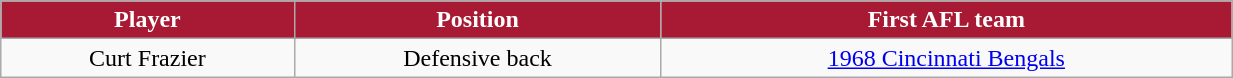<table class="wikitable" width="65%">
<tr align="center"  style="background:#A81933;color:#FFFFFF;">
<td><strong>Player</strong></td>
<td><strong>Position</strong></td>
<td><strong>First AFL team</strong></td>
</tr>
<tr align="center" bgcolor="">
<td>Curt Frazier</td>
<td>Defensive back</td>
<td><a href='#'>1968 Cincinnati Bengals</a></td>
</tr>
</table>
